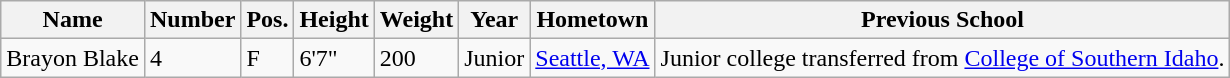<table class="wikitable sortable" border="1">
<tr>
<th>Name</th>
<th>Number</th>
<th>Pos.</th>
<th>Height</th>
<th>Weight</th>
<th>Year</th>
<th>Hometown</th>
<th class="unsortable">Previous School</th>
</tr>
<tr>
<td>Brayon Blake</td>
<td>4</td>
<td>F</td>
<td>6'7"</td>
<td>200</td>
<td>Junior</td>
<td><a href='#'>Seattle, WA</a></td>
<td>Junior college transferred from <a href='#'>College of Southern Idaho</a>.</td>
</tr>
</table>
